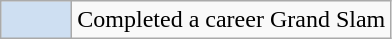<table class="wikitable">
<tr>
<td width="40px" align=center style="background-color:#cedff2"></td>
<td>Completed a career Grand Slam</td>
</tr>
</table>
